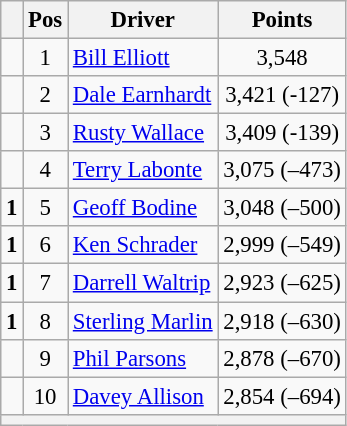<table class="wikitable" style="font-size: 95%;">
<tr>
<th></th>
<th>Pos</th>
<th>Driver</th>
<th>Points</th>
</tr>
<tr>
<td align="left"></td>
<td style="text-align:center;">1</td>
<td><a href='#'>Bill Elliott</a></td>
<td style="text-align:center;">3,548</td>
</tr>
<tr>
<td align="left"></td>
<td style="text-align:center;">2</td>
<td><a href='#'>Dale Earnhardt</a></td>
<td style="text-align:center;">3,421 (-127)</td>
</tr>
<tr>
<td align="left"></td>
<td style="text-align:center;">3</td>
<td><a href='#'>Rusty Wallace</a></td>
<td style="text-align:center;">3,409 (-139)</td>
</tr>
<tr>
<td align="left"></td>
<td style="text-align:center;">4</td>
<td><a href='#'>Terry Labonte</a></td>
<td style="text-align:center;">3,075 (–473)</td>
</tr>
<tr>
<td align="left">  <strong>1</strong></td>
<td style="text-align:center;">5</td>
<td><a href='#'>Geoff Bodine</a></td>
<td style="text-align:center;">3,048 (–500)</td>
</tr>
<tr>
<td align="left">  <strong>1</strong></td>
<td style="text-align:center;">6</td>
<td><a href='#'>Ken Schrader</a></td>
<td style="text-align:center;">2,999 (–549)</td>
</tr>
<tr>
<td align="left">  <strong>1</strong></td>
<td style="text-align:center;">7</td>
<td><a href='#'>Darrell Waltrip</a></td>
<td style="text-align:center;">2,923 (–625)</td>
</tr>
<tr>
<td align="left">  <strong>1</strong></td>
<td style="text-align:center;">8</td>
<td><a href='#'>Sterling Marlin</a></td>
<td style="text-align:center;">2,918 (–630)</td>
</tr>
<tr>
<td align="left"></td>
<td style="text-align:center;">9</td>
<td><a href='#'>Phil Parsons</a></td>
<td style="text-align:center;">2,878 (–670)</td>
</tr>
<tr>
<td align="left"></td>
<td style="text-align:center;">10</td>
<td><a href='#'>Davey Allison</a></td>
<td style="text-align:center;">2,854 (–694)</td>
</tr>
<tr class="sortbottom">
<th colspan="9"></th>
</tr>
</table>
